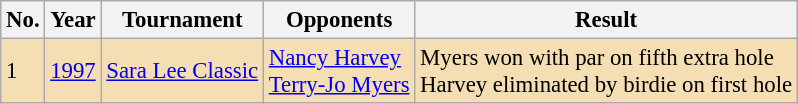<table class="wikitable" style="font-size:95%;">
<tr>
<th>No.</th>
<th>Year</th>
<th>Tournament</th>
<th>Opponents</th>
<th>Result</th>
</tr>
<tr style="background:#F5DEB3;">
<td>1</td>
<td><a href='#'>1997</a></td>
<td><a href='#'>Sara Lee Classic</a></td>
<td> <a href='#'>Nancy Harvey</a><br> <a href='#'>Terry-Jo Myers</a></td>
<td>Myers won with par on fifth extra hole<br>Harvey eliminated by birdie on first hole</td>
</tr>
</table>
